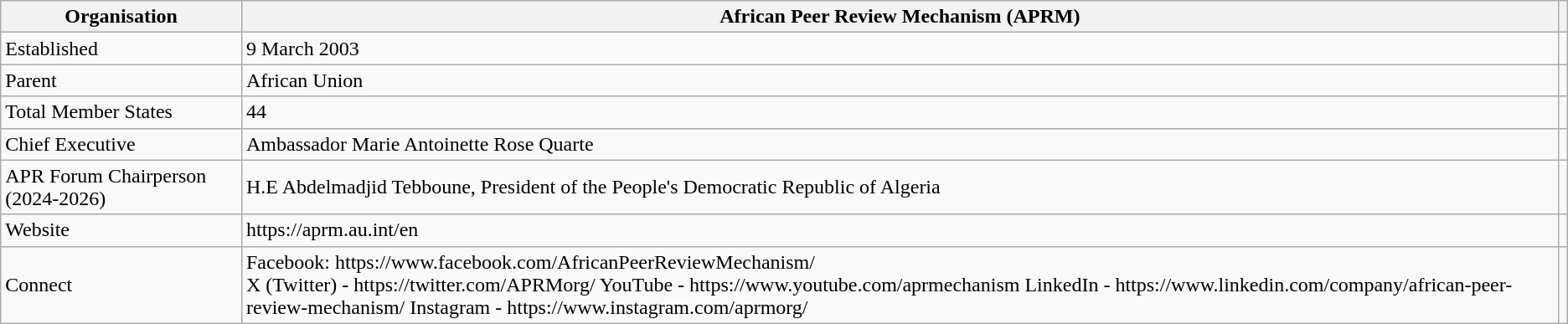<table class="wikitable">
<tr>
<th>Organisation</th>
<th>African Peer Review Mechanism (APRM)</th>
<th></th>
</tr>
<tr>
<td>Established</td>
<td>9 March 2003</td>
<td></td>
</tr>
<tr>
<td>Parent</td>
<td>African Union</td>
<td></td>
</tr>
<tr>
<td>Total Member States</td>
<td>44</td>
<td></td>
</tr>
<tr>
<td>Chief Executive</td>
<td>Ambassador Marie Antoinette Rose Quarte</td>
<td></td>
</tr>
<tr>
<td>APR Forum Chairperson (2024-2026)</td>
<td>H.E Abdelmadjid Tebboune, President of the People's Democratic Republic of Algeria</td>
<td></td>
</tr>
<tr>
<td>Website</td>
<td>https://aprm.au.int/en</td>
<td></td>
</tr>
<tr>
<td>Connect</td>
<td>Facebook: https://www.facebook.com/AfricanPeerReviewMechanism/<br>X (Twitter) - https://twitter.com/APRMorg/
YouTube - https://www.youtube.com/aprmechanism
LinkedIn - https://www.linkedin.com/company/african-peer-review-mechanism/
Instagram - https://www.instagram.com/aprmorg/</td>
<td></td>
</tr>
</table>
